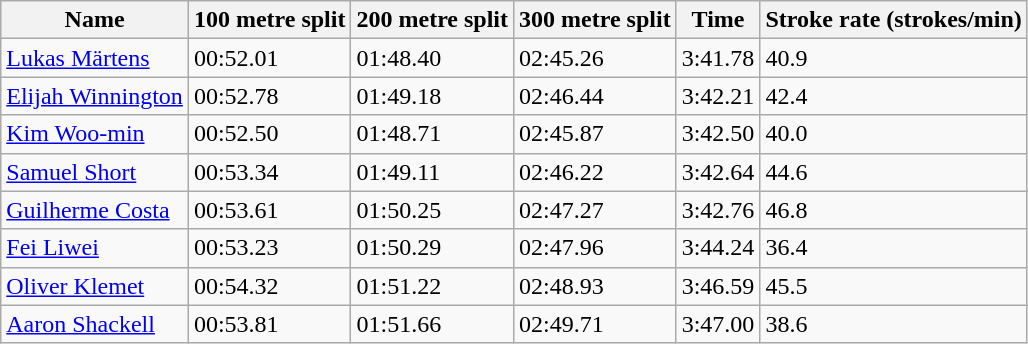<table class="wikitable sortable mw-collapsible">
<tr>
<th scope="col">Name</th>
<th scope="col">100 metre split</th>
<th scope="col">200 metre split</th>
<th scope="col">300 metre split</th>
<th scope="col">Time</th>
<th scope="col">Stroke rate (strokes/min)</th>
</tr>
<tr>
<td><a href='#'>Lukas Märtens</a></td>
<td>00:52.01</td>
<td>01:48.40</td>
<td>02:45.26</td>
<td>3:41.78</td>
<td>40.9</td>
</tr>
<tr>
<td><a href='#'>Elijah Winnington</a></td>
<td>00:52.78</td>
<td>01:49.18</td>
<td>02:46.44</td>
<td>3:42.21</td>
<td>42.4</td>
</tr>
<tr>
<td><a href='#'>Kim Woo-min</a></td>
<td>00:52.50</td>
<td>01:48.71</td>
<td>02:45.87</td>
<td>3:42.50</td>
<td>40.0</td>
</tr>
<tr>
<td><a href='#'>Samuel Short</a></td>
<td>00:53.34</td>
<td>01:49.11</td>
<td>02:46.22</td>
<td>3:42.64</td>
<td>44.6</td>
</tr>
<tr>
<td><a href='#'>Guilherme Costa</a></td>
<td>00:53.61</td>
<td>01:50.25</td>
<td>02:47.27</td>
<td>3:42.76</td>
<td>46.8</td>
</tr>
<tr>
<td><a href='#'>Fei Liwei</a></td>
<td>00:53.23</td>
<td>01:50.29</td>
<td>02:47.96</td>
<td>3:44.24</td>
<td>36.4</td>
</tr>
<tr>
<td><a href='#'>Oliver Klemet</a></td>
<td>00:54.32</td>
<td>01:51.22</td>
<td>02:48.93</td>
<td>3:46.59</td>
<td>45.5</td>
</tr>
<tr>
<td><a href='#'>Aaron Shackell</a></td>
<td>00:53.81</td>
<td>01:51.66</td>
<td>02:49.71</td>
<td>3:47.00</td>
<td>38.6</td>
</tr>
</table>
